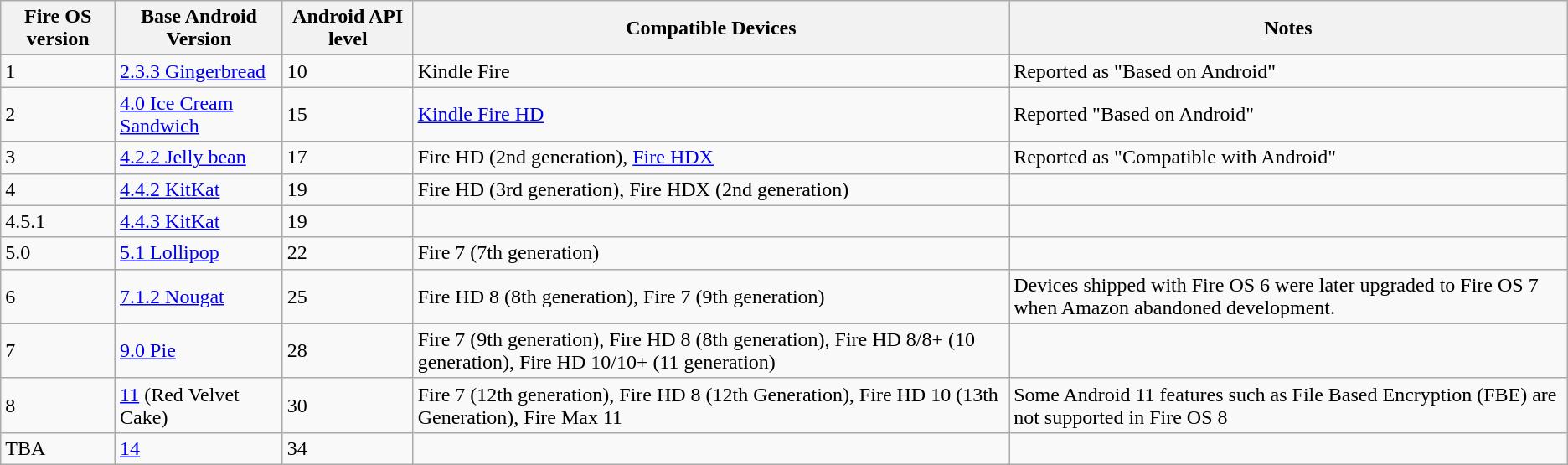<table class="wikitable">
<tr>
<th>Fire OS version</th>
<th>Base Android Version</th>
<th>Android API level</th>
<th>Compatible Devices</th>
<th>Notes</th>
</tr>
<tr>
<td>1</td>
<td><a href='#'>2.3.3 Gingerbread</a></td>
<td>10</td>
<td>Kindle Fire</td>
<td>Reported as "Based on Android"</td>
</tr>
<tr>
<td>2</td>
<td><a href='#'>4.0 Ice Cream Sandwich</a></td>
<td>15</td>
<td><a href='#'>Kindle Fire HD</a></td>
<td>Reported "Based on Android"</td>
</tr>
<tr>
<td>3</td>
<td><a href='#'>4.2.2 Jelly bean</a></td>
<td>17</td>
<td>Fire HD (2nd generation), <a href='#'>Fire HDX</a></td>
<td>Reported as "Compatible with Android"</td>
</tr>
<tr>
<td>4</td>
<td><a href='#'>4.4.2 KitKat</a></td>
<td>19</td>
<td>Fire HD (3rd generation), Fire HDX (2nd generation)</td>
<td></td>
</tr>
<tr>
<td>4.5.1</td>
<td><a href='#'>4.4.3 KitKat</a></td>
<td>19</td>
<td></td>
<td></td>
</tr>
<tr>
<td>5.0</td>
<td><a href='#'>5.1 Lollipop</a></td>
<td>22</td>
<td>Fire 7 (7th generation)</td>
<td></td>
</tr>
<tr>
<td>6</td>
<td><a href='#'>7.1.2 Nougat</a></td>
<td>25</td>
<td>Fire HD 8 (8th generation), Fire 7 (9th generation)</td>
<td>Devices shipped with Fire OS 6 were later upgraded to Fire OS 7 when Amazon abandoned development.</td>
</tr>
<tr>
<td>7</td>
<td><a href='#'>9.0 Pie</a></td>
<td>28</td>
<td>Fire 7 (9th generation), Fire HD 8 (8th generation), Fire HD 8/8+ (10 generation), Fire HD 10/10+ (11 generation)</td>
<td></td>
</tr>
<tr>
<td>8</td>
<td><a href='#'>11</a> (Red Velvet Cake)</td>
<td>30</td>
<td>Fire 7 (12th generation), Fire HD 8 (12th Generation), Fire HD 10 (13th Generation), Fire Max 11</td>
<td>Some Android 11 features such as File Based Encryption (FBE) are not supported in Fire OS 8 </td>
</tr>
<tr>
<td>TBA</td>
<td><a href='#'>14</a></td>
<td>34</td>
<td></td>
<td></td>
</tr>
</table>
